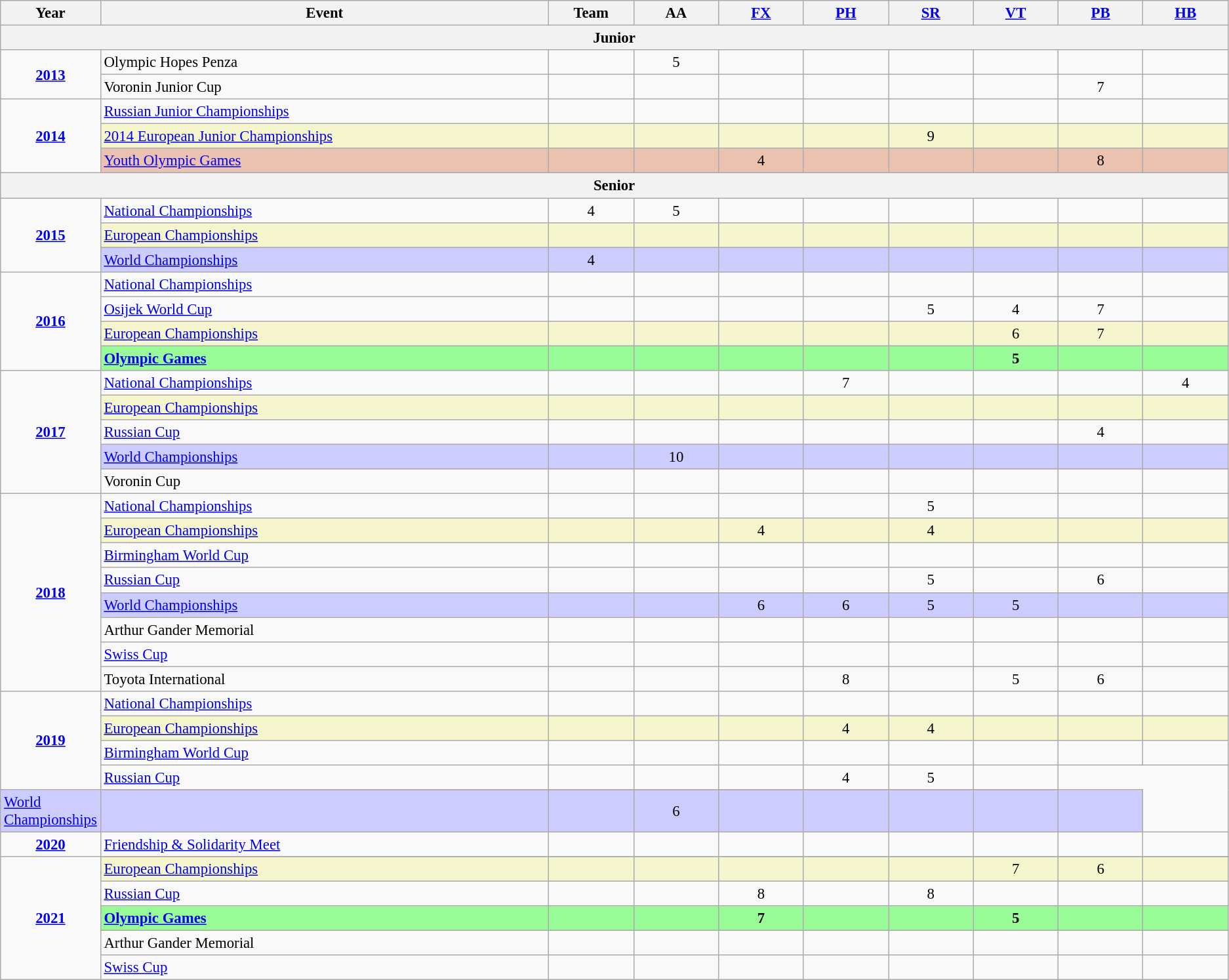<table class="wikitable sortable" style="text-align:center; font-size:95%;">
<tr>
<th width=7% class=unsortable>Year</th>
<th width=37% class=unsortable>Event</th>
<th width=7% class=unsortable>Team</th>
<th width=7% class=unsortable>AA</th>
<th width=7% class=unsortable><a href='#'>FX</a></th>
<th width=7% class=unsortable><a href='#'>PH</a></th>
<th width=7% class=unsortable><a href='#'>SR</a></th>
<th width=7% class=unsortable><a href='#'>VT</a></th>
<th width=7% class=unsortable><a href='#'>PB</a></th>
<th width=7% class=unsortable><a href='#'>HB</a></th>
</tr>
<tr>
<th colspan="10"><strong>Junior</strong></th>
</tr>
<tr>
<td rowspan="2"><strong><a href='#'>2013</a></strong></td>
<td align=left>Olympic Hopes Penza</td>
<td></td>
<td>5</td>
<td></td>
<td></td>
<td></td>
<td></td>
<td></td>
<td></td>
</tr>
<tr>
<td align=left>Voronin Junior Cup</td>
<td></td>
<td></td>
<td></td>
<td></td>
<td></td>
<td></td>
<td>7</td>
<td></td>
</tr>
<tr>
<td rowspan="3"><strong><a href='#'>2014</a></strong></td>
<td align=left><a href='#'>Russian Junior Championships</a></td>
<td></td>
<td></td>
<td></td>
<td></td>
<td></td>
<td></td>
<td></td>
<td></td>
</tr>
<tr bgcolor=#F5F6CE>
<td align=left><a href='#'>2014 European Junior Championships</a></td>
<td></td>
<td></td>
<td></td>
<td></td>
<td>9</td>
<td></td>
<td></td>
<td></td>
</tr>
<tr bgcolor=#EBC2AF>
<td align=left><a href='#'>Youth Olympic Games</a></td>
<td></td>
<td></td>
<td>4</td>
<td></td>
<td></td>
<td></td>
<td>8</td>
<td></td>
</tr>
<tr>
<th colspan="10"><strong>Senior</strong></th>
</tr>
<tr>
<td rowspan="3"><strong><a href='#'>2015</a></strong></td>
<td align=left><a href='#'>National Championships</a></td>
<td>4</td>
<td>5</td>
<td></td>
<td></td>
<td></td>
<td></td>
<td></td>
</tr>
<tr bgcolor=#F5F6CE>
<td align=left><a href='#'>European Championships</a></td>
<td></td>
<td></td>
<td></td>
<td></td>
<td></td>
<td></td>
<td></td>
<td></td>
</tr>
<tr bgcolor=#CCCCFF>
<td align=left><a href='#'>World Championships</a></td>
<td>4</td>
<td></td>
<td></td>
<td></td>
<td></td>
<td></td>
<td></td>
<td></td>
</tr>
<tr>
<td rowspan="4"><strong><a href='#'>2016</a></strong></td>
<td align=left><a href='#'>National Championships</a></td>
<td></td>
<td></td>
<td></td>
<td></td>
<td></td>
<td></td>
<td></td>
<td></td>
</tr>
<tr>
<td align=left><a href='#'>Osijek World Cup</a></td>
<td></td>
<td></td>
<td></td>
<td></td>
<td>5</td>
<td>4</td>
<td>7</td>
<td></td>
</tr>
<tr bgcolor=#F5F6CE>
<td align=left><a href='#'>European Championships</a></td>
<td></td>
<td></td>
<td></td>
<td></td>
<td></td>
<td>6</td>
<td>7</td>
<td></td>
</tr>
<tr bgcolor=98FB98>
<td align=left><strong><a href='#'>Olympic Games</a></strong></td>
<td></td>
<td></td>
<td></td>
<td></td>
<td></td>
<td><strong>5</strong></td>
<td></td>
<td></td>
</tr>
<tr>
<td rowspan="5"><strong><a href='#'>2017</a></strong></td>
<td align=left><a href='#'>National Championships</a></td>
<td></td>
<td></td>
<td></td>
<td>7</td>
<td></td>
<td></td>
<td></td>
<td>4</td>
</tr>
<tr bgcolor=#F5F6CE>
<td align=left><a href='#'>European Championships</a></td>
<td></td>
<td></td>
<td></td>
<td></td>
<td></td>
<td></td>
<td></td>
<td></td>
</tr>
<tr>
<td align=left><a href='#'>Russian Cup</a></td>
<td></td>
<td></td>
<td></td>
<td></td>
<td></td>
<td></td>
<td>4</td>
<td></td>
</tr>
<tr bgcolor=#CCCCFF>
<td align=left><a href='#'>World Championships</a></td>
<td></td>
<td>10</td>
<td></td>
<td></td>
<td></td>
<td></td>
<td></td>
<td></td>
</tr>
<tr>
<td align=left>Voronin Cup</td>
<td></td>
<td></td>
<td></td>
<td></td>
<td></td>
<td></td>
<td></td>
<td></td>
</tr>
<tr>
<td rowspan="8"><strong><a href='#'>2018</a></strong></td>
<td align=left><a href='#'>National Championships</a></td>
<td></td>
<td></td>
<td></td>
<td></td>
<td>5</td>
<td></td>
<td></td>
<td></td>
</tr>
<tr bgcolor=#F5F6CE>
<td align=left><a href='#'>European Championships</a></td>
<td></td>
<td></td>
<td>4</td>
<td></td>
<td>4</td>
<td></td>
<td></td>
<td></td>
</tr>
<tr>
<td align=left><a href='#'>Birmingham World Cup</a></td>
<td></td>
<td></td>
<td></td>
<td></td>
<td></td>
<td></td>
<td></td>
<td></td>
</tr>
<tr>
<td align=left><a href='#'>Russian Cup</a></td>
<td></td>
<td></td>
<td></td>
<td></td>
<td>5</td>
<td></td>
<td>6</td>
<td></td>
</tr>
<tr bgcolor=#CCCCFF>
<td align=left><a href='#'>World Championships</a></td>
<td></td>
<td></td>
<td>6</td>
<td>6</td>
<td>5</td>
<td>5</td>
<td></td>
<td></td>
</tr>
<tr>
<td align=left>Arthur Gander Memorial</td>
<td></td>
<td></td>
<td></td>
<td></td>
<td></td>
<td></td>
<td></td>
<td></td>
</tr>
<tr>
<td align=left><a href='#'>Swiss Cup</a></td>
<td></td>
<td></td>
<td></td>
<td></td>
<td></td>
<td></td>
<td></td>
<td></td>
</tr>
<tr>
<td align=left>Toyota International</td>
<td></td>
<td></td>
<td></td>
<td>8</td>
<td></td>
<td>5</td>
<td>6</td>
<td></td>
</tr>
<tr>
<td rowspan="5"><strong><a href='#'>2019</a></strong></td>
<td align=left><a href='#'>National Championships</a></td>
<td></td>
<td></td>
<td></td>
<td></td>
<td></td>
<td></td>
<td></td>
<td></td>
</tr>
<tr bgcolor=#F5F6CE>
<td align=left><a href='#'>European Championships</a></td>
<td></td>
<td></td>
<td></td>
<td>4</td>
<td>4</td>
<td></td>
<td></td>
<td></td>
</tr>
<tr>
<td align=left><a href='#'>Birmingham World Cup</a></td>
<td></td>
<td></td>
<td></td>
<td></td>
<td></td>
<td></td>
<td></td>
<td></td>
</tr>
<tr>
<td align=left><a href='#'>Russian Cup</a></td>
<td></td>
<td></td>
<td></td>
<td>4</td>
<td>5</td>
<td></td>
</tr>
<tr>
</tr>
<tr bgcolor=#CCCCFF>
<td align=left><a href='#'>World Championships</a></td>
<td></td>
<td></td>
<td>6</td>
<td></td>
<td></td>
<td></td>
<td></td>
<td></td>
</tr>
<tr>
<td rowspan="1"><strong><a href='#'>2020</a></strong></td>
<td align=left><a href='#'>Friendship & Solidarity Meet</a></td>
<td></td>
<td></td>
<td></td>
<td></td>
<td></td>
<td></td>
<td></td>
<td></td>
</tr>
<tr>
<td rowspan="6"><strong><a href='#'>2021</a></strong></td>
</tr>
<tr bgcolor=#F5F6CE>
<td align=left><a href='#'>European Championships</a></td>
<td></td>
<td></td>
<td></td>
<td></td>
<td></td>
<td>7</td>
<td>6</td>
<td></td>
</tr>
<tr>
<td align=left><a href='#'>Russian Cup</a></td>
<td></td>
<td></td>
<td>8</td>
<td></td>
<td>8</td>
<td></td>
<td></td>
<td></td>
</tr>
<tr bgcolor=98FB98>
<td align=left><strong><a href='#'>Olympic Games</a></strong></td>
<td></td>
<td></td>
<td><strong>7</strong></td>
<td></td>
<td></td>
<td><strong>5</strong></td>
<td></td>
<td></td>
</tr>
<tr>
<td align=left>Arthur Gander Memorial</td>
<td></td>
<td></td>
<td></td>
<td></td>
<td></td>
<td></td>
<td></td>
<td></td>
</tr>
<tr>
<td align=left><a href='#'>Swiss Cup</a></td>
<td></td>
<td></td>
<td></td>
<td></td>
<td></td>
<td></td>
<td></td>
<td></td>
</tr>
</table>
